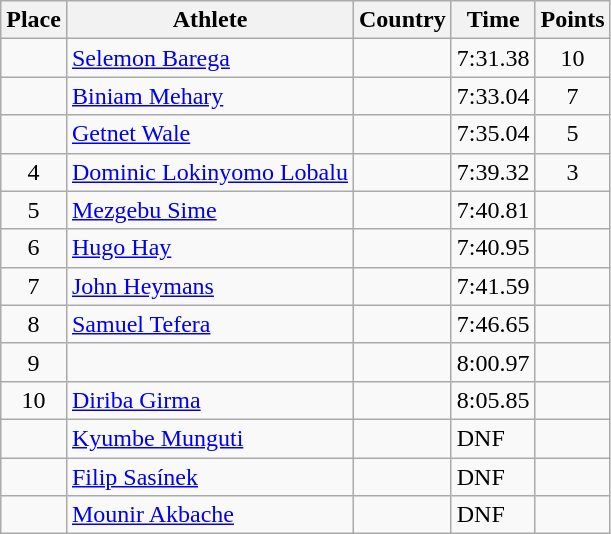<table class="wikitable">
<tr>
<th>Place</th>
<th>Athlete</th>
<th>Country</th>
<th>Time</th>
<th>Points</th>
</tr>
<tr>
<td align=center></td>
<td><a href='#'>Selemon Barega</a></td>
<td></td>
<td>7:31.38</td>
<td align=center>10</td>
</tr>
<tr>
<td align=center></td>
<td><a href='#'>Biniam Mehary</a></td>
<td></td>
<td>7:33.04</td>
<td align=center>7</td>
</tr>
<tr>
<td align=center></td>
<td><a href='#'>Getnet Wale</a></td>
<td></td>
<td>7:35.04</td>
<td align=center>5</td>
</tr>
<tr>
<td align=center>4</td>
<td><a href='#'>Dominic Lokinyomo Lobalu</a></td>
<td></td>
<td>7:39.32</td>
<td align=center>3</td>
</tr>
<tr>
<td align=center>5</td>
<td><a href='#'>Mezgebu Sime</a></td>
<td></td>
<td>7:40.81</td>
<td align=center></td>
</tr>
<tr>
<td align=center>6</td>
<td><a href='#'>Hugo Hay</a></td>
<td></td>
<td>7:40.95</td>
<td align=center></td>
</tr>
<tr>
<td align=center>7</td>
<td><a href='#'>John Heymans</a></td>
<td></td>
<td>7:41.59</td>
<td align=center></td>
</tr>
<tr>
<td align=center>8</td>
<td><a href='#'>Samuel Tefera</a></td>
<td></td>
<td>7:46.65</td>
<td align=center></td>
</tr>
<tr>
<td align=center>9</td>
<td></td>
<td></td>
<td>8:00.97</td>
<td align=center></td>
</tr>
<tr>
<td align=center>10</td>
<td><a href='#'>Diriba Girma</a></td>
<td></td>
<td>8:05.85</td>
<td align=center></td>
</tr>
<tr>
<td align=center></td>
<td><a href='#'>Kyumbe Munguti</a></td>
<td></td>
<td>DNF</td>
<td align=center></td>
</tr>
<tr>
<td align=center></td>
<td><a href='#'>Filip Sasínek</a></td>
<td></td>
<td>DNF</td>
<td align=center></td>
</tr>
<tr>
<td align=center></td>
<td><a href='#'>Mounir Akbache</a></td>
<td></td>
<td>DNF</td>
<td align=center></td>
</tr>
</table>
